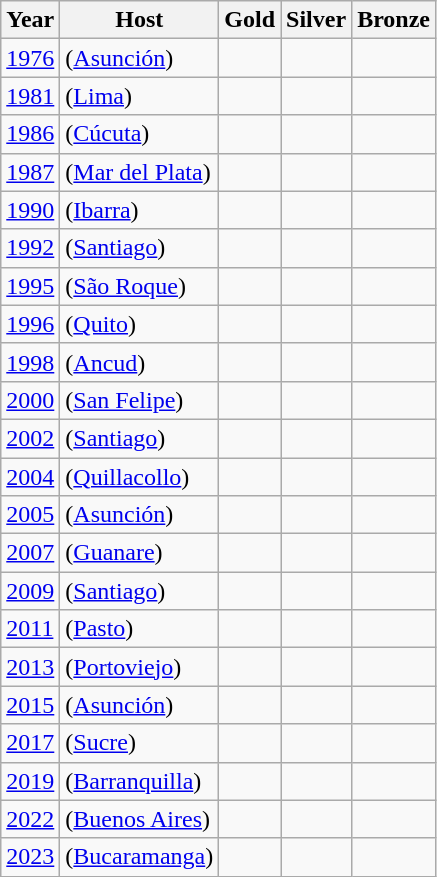<table class=wikitable>
<tr>
<th>Year</th>
<th>Host</th>
<th>Gold</th>
<th>Silver</th>
<th>Bronze</th>
</tr>
<tr>
<td><a href='#'>1976</a></td>
<td> (<a href='#'>Asunción</a>)</td>
<td><strong></strong></td>
<td></td>
<td></td>
</tr>
<tr>
<td><a href='#'>1981</a></td>
<td> (<a href='#'>Lima</a>)</td>
<td><strong></strong></td>
<td></td>
<td></td>
</tr>
<tr>
<td><a href='#'>1986</a></td>
<td> (<a href='#'>Cúcuta</a>)</td>
<td><strong></strong></td>
<td></td>
<td></td>
</tr>
<tr>
<td><a href='#'>1987</a></td>
<td> (<a href='#'>Mar del Plata</a>)</td>
<td><strong></strong></td>
<td></td>
<td></td>
</tr>
<tr>
<td><a href='#'>1990</a></td>
<td> (<a href='#'>Ibarra</a>)</td>
<td><strong></strong></td>
<td></td>
<td></td>
</tr>
<tr>
<td><a href='#'>1992</a></td>
<td> (<a href='#'>Santiago</a>)</td>
<td><strong></strong></td>
<td></td>
<td></td>
</tr>
<tr>
<td><a href='#'>1995</a></td>
<td> (<a href='#'>São Roque</a>)</td>
<td><strong></strong></td>
<td></td>
<td></td>
</tr>
<tr>
<td><a href='#'>1996</a></td>
<td> (<a href='#'>Quito</a>)</td>
<td><strong></strong></td>
<td></td>
<td></td>
</tr>
<tr>
<td><a href='#'>1998</a></td>
<td> (<a href='#'>Ancud</a>)</td>
<td><strong></strong></td>
<td></td>
<td></td>
</tr>
<tr>
<td><a href='#'>2000</a></td>
<td> (<a href='#'>San Felipe</a>)</td>
<td><strong></strong></td>
<td></td>
<td></td>
</tr>
<tr>
<td><a href='#'>2002</a></td>
<td> (<a href='#'>Santiago</a>)</td>
<td><strong></strong></td>
<td></td>
<td></td>
</tr>
<tr>
<td><a href='#'>2004</a></td>
<td> (<a href='#'>Quillacollo</a>)</td>
<td><strong></strong></td>
<td></td>
<td></td>
</tr>
<tr>
<td><a href='#'>2005</a></td>
<td> (<a href='#'>Asunción</a>)</td>
<td><strong></strong></td>
<td></td>
<td></td>
</tr>
<tr>
<td><a href='#'>2007</a></td>
<td> (<a href='#'>Guanare</a>)</td>
<td><strong></strong></td>
<td></td>
<td></td>
</tr>
<tr>
<td><a href='#'>2009</a></td>
<td> (<a href='#'>Santiago</a>)</td>
<td><strong></strong></td>
<td></td>
<td></td>
</tr>
<tr>
<td><a href='#'>2011</a></td>
<td> (<a href='#'>Pasto</a>)</td>
<td><strong></strong></td>
<td></td>
<td></td>
</tr>
<tr>
<td><a href='#'>2013</a></td>
<td> (<a href='#'>Portoviejo</a>)</td>
<td><strong></strong></td>
<td></td>
<td></td>
</tr>
<tr>
<td><a href='#'>2015</a></td>
<td> (<a href='#'>Asunción</a>)</td>
<td><strong></strong></td>
<td></td>
<td></td>
</tr>
<tr>
<td><a href='#'>2017</a></td>
<td> (<a href='#'>Sucre</a>)</td>
<td><strong></strong></td>
<td></td>
<td></td>
</tr>
<tr>
<td><a href='#'>2019</a></td>
<td> (<a href='#'>Barranquilla</a>)</td>
<td><strong></strong></td>
<td></td>
<td></td>
</tr>
<tr>
<td><a href='#'>2022</a></td>
<td> (<a href='#'>Buenos Aires</a>)</td>
<td><strong></strong></td>
<td></td>
<td></td>
</tr>
<tr>
<td><a href='#'>2023</a></td>
<td> (<a href='#'>Bucaramanga</a>)</td>
<td><strong></strong></td>
<td></td>
<td></td>
</tr>
</table>
